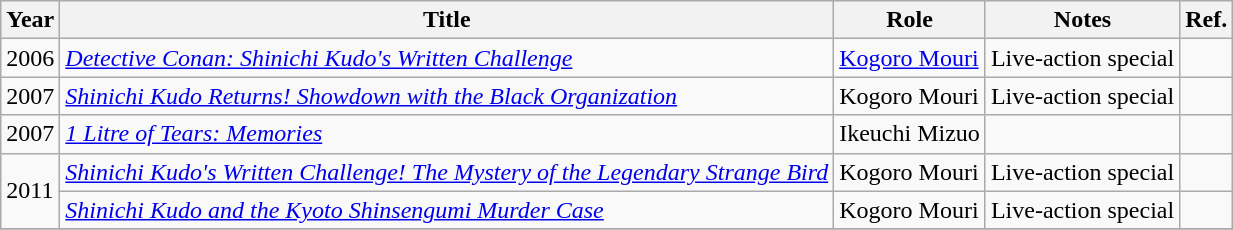<table class="wikitable sortable">
<tr>
<th>Year</th>
<th>Title</th>
<th>Role</th>
<th class="unsortable">Notes</th>
<th class="unsortable">Ref.</th>
</tr>
<tr>
<td>2006</td>
<td><em><a href='#'>Detective Conan: Shinichi Kudo's Written Challenge</a></em></td>
<td><a href='#'>Kogoro Mouri</a></td>
<td>Live-action special</td>
<td></td>
</tr>
<tr>
<td>2007</td>
<td><em><a href='#'>Shinichi Kudo Returns! Showdown with the Black Organization</a></em></td>
<td>Kogoro Mouri</td>
<td>Live-action special</td>
<td></td>
</tr>
<tr>
<td>2007</td>
<td><em><a href='#'>1 Litre of Tears: Memories</a></em></td>
<td>Ikeuchi Mizuo</td>
<td></td>
<td></td>
</tr>
<tr>
<td rowspan=2>2011</td>
<td><em><a href='#'>Shinichi Kudo's Written Challenge! The Mystery of the Legendary Strange Bird</a></em></td>
<td>Kogoro Mouri</td>
<td>Live-action special</td>
<td></td>
</tr>
<tr>
<td><em><a href='#'>Shinichi Kudo and the Kyoto Shinsengumi Murder Case</a></em></td>
<td>Kogoro Mouri</td>
<td>Live-action special</td>
<td></td>
</tr>
<tr>
</tr>
</table>
